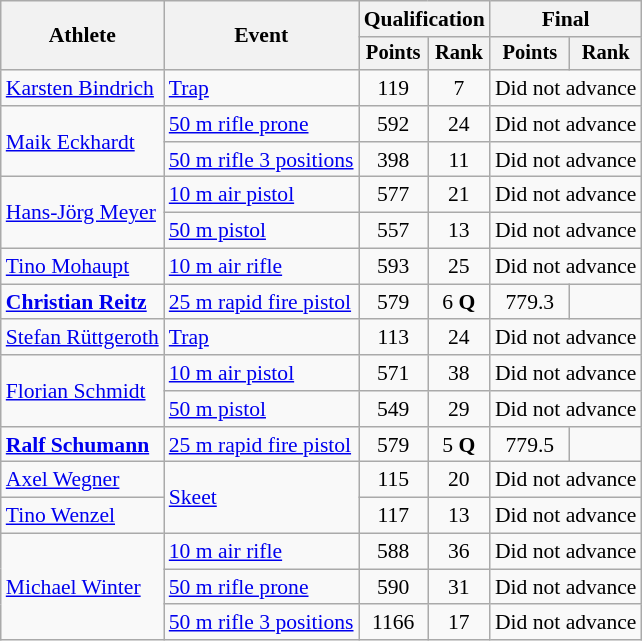<table class="wikitable" style="font-size:90%">
<tr>
<th rowspan="2">Athlete</th>
<th rowspan="2">Event</th>
<th colspan=2>Qualification</th>
<th colspan=2>Final</th>
</tr>
<tr style="font-size:95%">
<th>Points</th>
<th>Rank</th>
<th>Points</th>
<th>Rank</th>
</tr>
<tr align=center>
<td align=left><a href='#'>Karsten Bindrich</a></td>
<td align=left><a href='#'>Trap</a></td>
<td>119</td>
<td>7</td>
<td colspan=2>Did not advance</td>
</tr>
<tr align=center>
<td align=left rowspan=2><a href='#'>Maik Eckhardt</a></td>
<td align=left><a href='#'>50 m rifle prone</a></td>
<td>592</td>
<td>24</td>
<td colspan=2>Did not advance</td>
</tr>
<tr align=center>
<td align=left><a href='#'>50 m rifle 3 positions</a></td>
<td>398</td>
<td>11</td>
<td colspan=2>Did not advance</td>
</tr>
<tr align=center>
<td align=left rowspan=2><a href='#'>Hans-Jörg Meyer</a></td>
<td align=left><a href='#'>10 m air pistol</a></td>
<td>577</td>
<td>21</td>
<td colspan=2>Did not advance</td>
</tr>
<tr align=center>
<td align=left><a href='#'>50 m pistol</a></td>
<td>557</td>
<td>13</td>
<td colspan=2>Did not advance</td>
</tr>
<tr align=center>
<td align=left><a href='#'>Tino Mohaupt</a></td>
<td align=left><a href='#'>10 m air rifle</a></td>
<td>593</td>
<td>25</td>
<td colspan=2>Did not advance</td>
</tr>
<tr align=center>
<td align=left><strong><a href='#'>Christian Reitz</a></strong></td>
<td align=left><a href='#'>25 m rapid fire pistol</a></td>
<td>579</td>
<td>6 <strong>Q</strong></td>
<td>779.3</td>
<td></td>
</tr>
<tr align=center>
<td align=left><a href='#'>Stefan Rüttgeroth</a></td>
<td align=left><a href='#'>Trap</a></td>
<td>113</td>
<td>24</td>
<td colspan=2>Did not advance</td>
</tr>
<tr align=center>
<td align=left rowspan=2><a href='#'>Florian Schmidt</a></td>
<td align=left><a href='#'>10 m air pistol</a></td>
<td>571</td>
<td>38</td>
<td colspan=2>Did not advance</td>
</tr>
<tr align=center>
<td align=left><a href='#'>50 m pistol</a></td>
<td>549</td>
<td>29</td>
<td colspan=2>Did not advance</td>
</tr>
<tr align=center>
<td align=left><strong><a href='#'>Ralf Schumann</a></strong></td>
<td align=left><a href='#'>25 m rapid fire pistol</a></td>
<td>579</td>
<td>5 <strong>Q</strong></td>
<td>779.5</td>
<td></td>
</tr>
<tr align=center>
<td align=left><a href='#'>Axel Wegner</a></td>
<td align=left rowspan=2><a href='#'>Skeet</a></td>
<td>115</td>
<td>20</td>
<td colspan=2>Did not advance</td>
</tr>
<tr align=center>
<td align=left><a href='#'>Tino Wenzel</a></td>
<td>117</td>
<td>13</td>
<td colspan=2>Did not advance</td>
</tr>
<tr align=center>
<td align=left rowspan=3><a href='#'>Michael Winter</a></td>
<td align=left><a href='#'>10 m air rifle</a></td>
<td>588</td>
<td>36</td>
<td colspan=2>Did not advance</td>
</tr>
<tr align=center>
<td align=left><a href='#'>50 m rifle prone</a></td>
<td>590</td>
<td>31</td>
<td colspan=2>Did not advance</td>
</tr>
<tr align=center>
<td align=left><a href='#'>50 m rifle 3 positions</a></td>
<td>1166</td>
<td>17</td>
<td colspan=2>Did not advance</td>
</tr>
</table>
